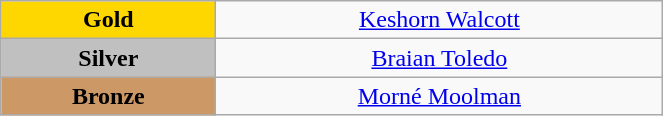<table class="wikitable" style=" text-align:center; " width="35%">
<tr>
<td style="background:gold"><strong>Gold</strong></td>
<td><a href='#'>Keshorn Walcott</a><br><small></small></td>
</tr>
<tr>
<td style="background:silver"><strong>Silver</strong></td>
<td><a href='#'>Braian Toledo</a><br><small></small></td>
</tr>
<tr>
<td style="background:#cc9966"><strong>Bronze</strong></td>
<td><a href='#'>Morné Moolman</a><br><small></small></td>
</tr>
</table>
